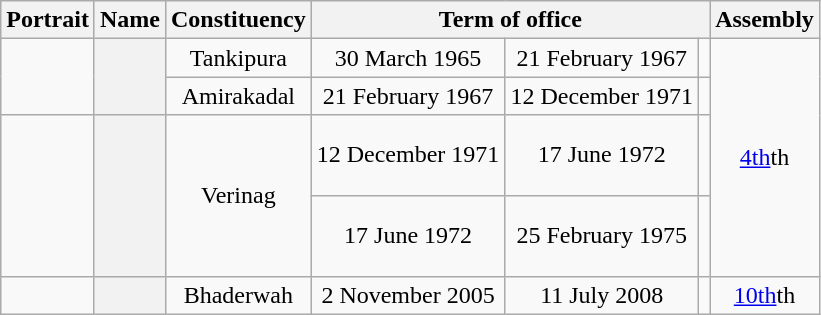<table class="wikitable sortable" style="text-align:center">
<tr align="center">
<th class="unsortable" scope="col">Portrait</th>
<th scope="col" class="sortable">Name</th>
<th scope="col">Constituency</th>
<th colspan="3" scope="colgroup">Term of office</th>
<th scope="col">Assembly</th>
</tr>
<tr align="center">
<td rowspan=2></td>
<th scope="row" rowspan=2></th>
<td>Tankipura</td>
<td>30 March 1965</td>
<td>21 February 1967</td>
<td></td>
<td rowspan="4"><a href='#'>4th</a>th</td>
</tr>
<tr>
<td>Amirakadal</td>
<td>21 February 1967</td>
<td>12 December 1971</td>
<td></td>
</tr>
<tr align="center">
<td rowspan=2 align="center" height="100px"></td>
<th scope="row" rowspan=2></th>
<td rowspan=2>Verinag</td>
<td>12 December 1971</td>
<td>17 June 1972</td>
<td></td>
</tr>
<tr>
<td>17 June 1972</td>
<td>25 February 1975</td>
<td></td>
</tr>
<tr align="center">
<td></td>
<th scope="row"></th>
<td>Bhaderwah</td>
<td>2 November 2005</td>
<td>11 July 2008</td>
<td></td>
<td><a href='#'>10th</a>th</td>
</tr>
</table>
